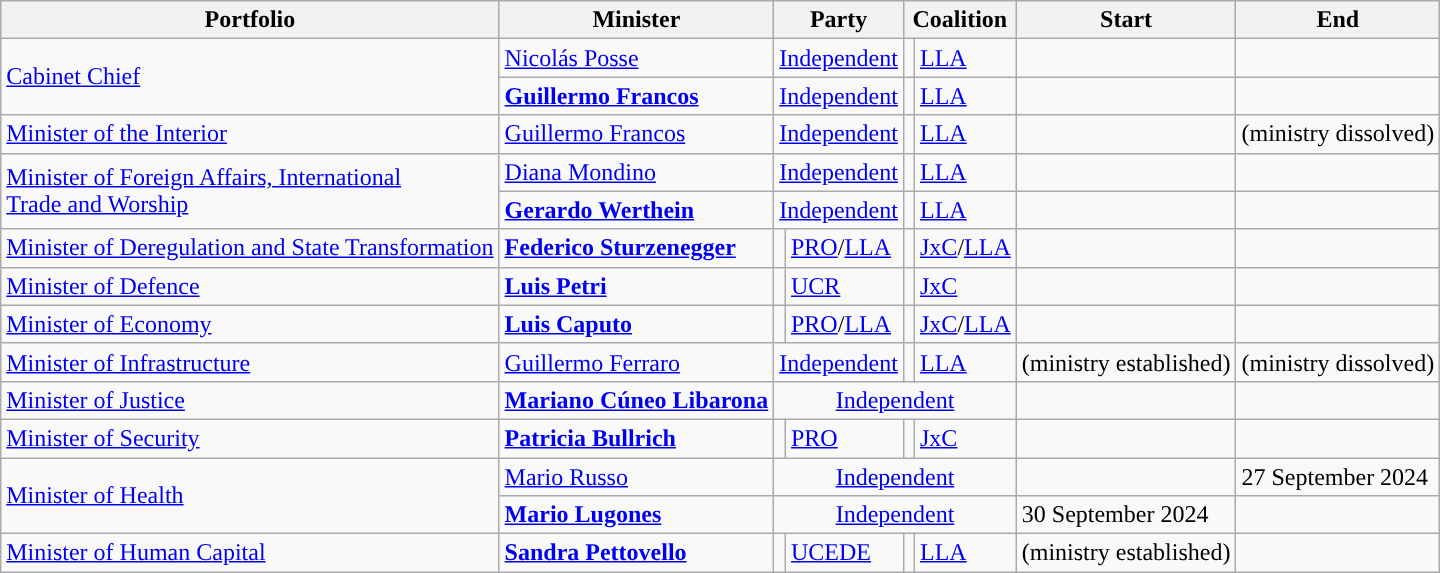<table class="wikitable">
<tr>
<th>Portfolio</th>
<th>Minister</th>
<th colspan="2">Party</th>
<th colspan="2">Coalition</th>
<th>Start</th>
<th>End</th>
</tr>
<tr>
<td rowspan="2"><a href='#'>Cabinet Chief</a></td>
<td><a href='#'>Nicolás Posse</a></td>
<td colspan="2"><a href='#'>Independent</a></td>
<td></td>
<td><a href='#'>LLA</a></td>
<td></td>
<td></td>
</tr>
<tr>
<td><strong><a href='#'>Guillermo Francos</a></strong></td>
<td colspan="2"><a href='#'>Independent</a></td>
<td></td>
<td><a href='#'>LLA</a></td>
<td></td>
<td></td>
</tr>
<tr>
<td><a href='#'>Minister of the Interior</a></td>
<td><a href='#'>Guillermo Francos</a></td>
<td colspan="2"><a href='#'>Independent</a></td>
<td></td>
<td><a href='#'>LLA</a></td>
<td></td>
<td> (ministry dissolved)</td>
</tr>
<tr>
<td rowspan="2"><a href='#'>Minister of Foreign Affairs, International<br>Trade and Worship</a></td>
<td><a href='#'>Diana Mondino</a></td>
<td colspan="2"><a href='#'>Independent</a></td>
<td></td>
<td><a href='#'>LLA</a></td>
<td></td>
<td></td>
</tr>
<tr>
<td><strong><a href='#'>Gerardo Werthein</a></strong></td>
<td colspan="2"><a href='#'>Independent</a></td>
<td></td>
<td><a href='#'>LLA</a></td>
<td></td>
<td></td>
</tr>
<tr>
<td><a href='#'>Minister of Deregulation and State Transformation</a></td>
<td><strong><a href='#'>Federico Sturzenegger</a></strong></td>
<td></td>
<td><a href='#'>PRO</a>/<a href='#'>LLA</a></td>
<td></td>
<td><a href='#'>JxC</a>/<a href='#'>LLA</a></td>
<td></td>
<td></td>
</tr>
<tr>
<td><a href='#'>Minister of Defence</a></td>
<td><strong><a href='#'>Luis Petri</a></strong></td>
<td></td>
<td><a href='#'>UCR</a></td>
<td></td>
<td><a href='#'>JxC</a></td>
<td></td>
<td></td>
</tr>
<tr>
<td><a href='#'>Minister of Economy</a></td>
<td><strong><a href='#'>Luis Caputo</a></strong></td>
<td></td>
<td><a href='#'>PRO</a>/<a href='#'>LLA</a></td>
<td></td>
<td><a href='#'>JxC</a>/<a href='#'>LLA</a></td>
<td></td>
<td></td>
</tr>
<tr>
<td><a href='#'>Minister of Infrastructure</a></td>
<td><a href='#'>Guillermo Ferraro</a></td>
<td colspan="2"><a href='#'>Independent</a></td>
<td></td>
<td><a href='#'>LLA</a></td>
<td> (ministry established)</td>
<td> (ministry dissolved)</td>
</tr>
<tr>
<td><a href='#'>Minister of Justice</a></td>
<td><strong><a href='#'>Mariano Cúneo Libarona</a></strong></td>
<td colspan="4" style="text-align: center;"><a href='#'>Independent</a></td>
<td></td>
<td></td>
</tr>
<tr>
<td><a href='#'>Minister of Security</a></td>
<td><strong><a href='#'>Patricia Bullrich</a></strong></td>
<td></td>
<td><a href='#'>PRO</a></td>
<td></td>
<td><a href='#'>JxC</a></td>
<td></td>
<td></td>
</tr>
<tr>
<td rowspan="2"><a href='#'>Minister of Health</a></td>
<td><a href='#'>Mario Russo</a></td>
<td colspan="4" style="text-align: center;"><a href='#'>Independent</a></td>
<td></td>
<td>27 September 2024</td>
</tr>
<tr>
<td><strong><a href='#'>Mario Lugones</a></strong></td>
<td colspan="4" style="text-align: center;"><a href='#'>Independent</a></td>
<td>30 September 2024</td>
<td></td>
</tr>
<tr>
<td><a href='#'>Minister of Human Capital</a></td>
<td><strong><a href='#'>Sandra Pettovello</a></strong></td>
<td></td>
<td><a href='#'>UCEDE</a></td>
<td></td>
<td><a href='#'>LLA</a></td>
<td> (ministry established)</td>
<td></td>
</tr>
</table>
